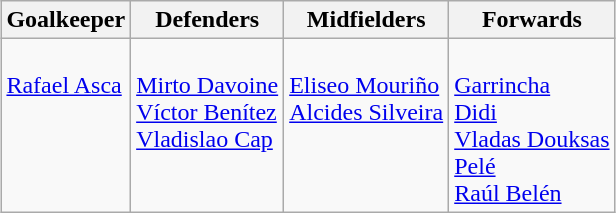<table class="wikitable" style="mArgin: 0 auto;">
<tr>
<th>Goalkeeper</th>
<th>Defenders</th>
<th>Midfielders</th>
<th>Forwards</th>
</tr>
<tr>
<td valign=top><br> <a href='#'>Rafael Asca</a></td>
<td valign=top><br> <a href='#'>Mirto Davoine</a><br>
 <a href='#'>Víctor Benítez</a><br>
 <a href='#'>Vladislao Cap</a><br></td>
<td valign=top><br> <a href='#'>Eliseo Mouriño</a><br>
 <a href='#'>Alcides Silveira</a></td>
<td valign=top><br> <a href='#'>Garrincha</a><br>
 <a href='#'>Didi</a><br>
 <a href='#'>Vladas Douksas</a><br>
 <a href='#'>Pelé</a><br>
 <a href='#'>Raúl Belén</a></td>
</tr>
</table>
